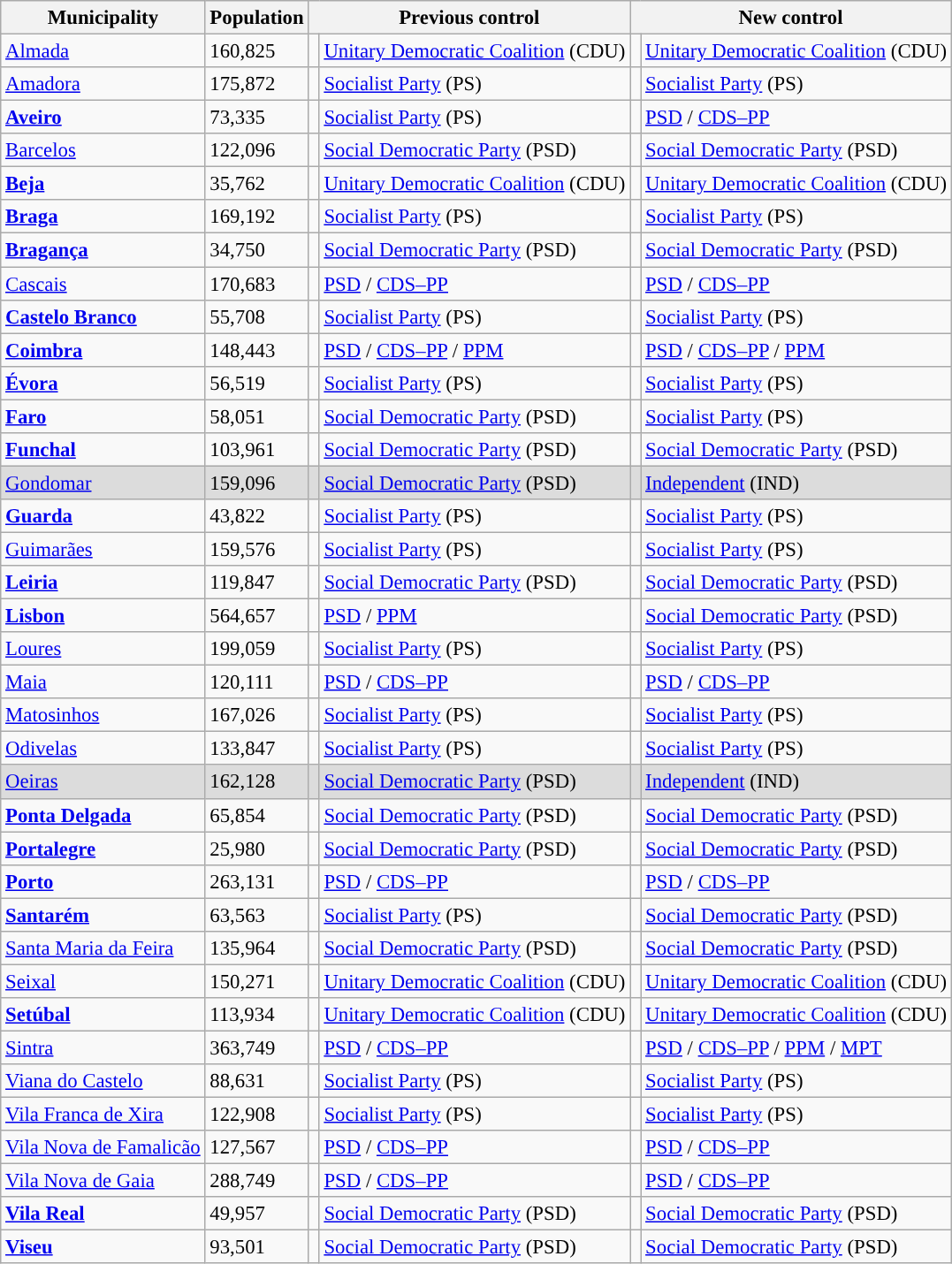<table class="wikitable sortable" style="font-size:95%;">
<tr>
<th>Municipality</th>
<th>Population</th>
<th colspan="2" style="width:200px;">Previous control</th>
<th colspan="2" style="width:200px;">New control</th>
</tr>
<tr>
<td><a href='#'>Almada</a></td>
<td>160,825</td>
<td width="1" style="color:inherit;background:"></td>
<td><a href='#'>Unitary Democratic Coalition</a> (CDU)</td>
<td width="1" style="color:inherit;background:"></td>
<td><a href='#'>Unitary Democratic Coalition</a> (CDU)</td>
</tr>
<tr>
<td><a href='#'>Amadora</a></td>
<td>175,872</td>
<td width="1" style="color:inherit;background:"></td>
<td><a href='#'>Socialist Party</a> (PS)</td>
<td width="1" style="color:inherit;background:"></td>
<td><a href='#'>Socialist Party</a> (PS)</td>
</tr>
<tr>
<td><a href='#'><strong>Aveiro</strong></a></td>
<td>73,335</td>
<td width="1" style="color:inherit;background:"></td>
<td><a href='#'>Socialist Party</a> (PS)</td>
<td width="1" style="color:inherit;background:"></td>
<td><a href='#'>PSD</a> / <a href='#'>CDS–PP</a></td>
</tr>
<tr>
<td><a href='#'>Barcelos</a></td>
<td>122,096</td>
<td width="1" style="color:inherit;background:"></td>
<td><a href='#'>Social Democratic Party</a> (PSD)</td>
<td width="1" style="color:inherit;background:"></td>
<td><a href='#'>Social Democratic Party</a> (PSD)</td>
</tr>
<tr>
<td><a href='#'><strong>Beja</strong></a></td>
<td>35,762</td>
<td width="1" style="color:inherit;background:"></td>
<td><a href='#'>Unitary Democratic Coalition</a> (CDU)</td>
<td width="1" style="color:inherit;background:"></td>
<td><a href='#'>Unitary Democratic Coalition</a> (CDU)</td>
</tr>
<tr>
<td><strong><a href='#'>Braga</a></strong></td>
<td>169,192</td>
<td width="1" style="color:inherit;background:"></td>
<td><a href='#'>Socialist Party</a> (PS)</td>
<td width="1" style="color:inherit;background:"></td>
<td><a href='#'>Socialist Party</a> (PS)</td>
</tr>
<tr>
<td><a href='#'><strong>Bragança</strong></a></td>
<td>34,750</td>
<td width="1" style="color:inherit;background:"></td>
<td><a href='#'>Social Democratic Party</a> (PSD)</td>
<td width="1" style="color:inherit;background:"></td>
<td><a href='#'>Social Democratic Party</a> (PSD)</td>
</tr>
<tr>
<td><a href='#'>Cascais</a></td>
<td>170,683</td>
<td width="1" style="color:inherit;background:"></td>
<td><a href='#'>PSD</a> / <a href='#'>CDS–PP</a></td>
<td width="1" style="color:inherit;background:"></td>
<td><a href='#'>PSD</a> / <a href='#'>CDS–PP</a></td>
</tr>
<tr>
<td><a href='#'><strong>Castelo Branco</strong></a></td>
<td>55,708</td>
<td width="1" style="color:inherit;background:"></td>
<td><a href='#'>Socialist Party</a> (PS)</td>
<td width="1" style="color:inherit;background:"></td>
<td><a href='#'>Socialist Party</a> (PS)</td>
</tr>
<tr>
<td><strong><a href='#'>Coimbra</a></strong></td>
<td>148,443</td>
<td width="1" style="color:inherit;background:"></td>
<td><a href='#'>PSD</a> / <a href='#'>CDS–PP</a> / <a href='#'>PPM</a></td>
<td width="1" style="color:inherit;background:"></td>
<td><a href='#'>PSD</a> / <a href='#'>CDS–PP</a> / <a href='#'>PPM</a></td>
</tr>
<tr>
<td><strong><a href='#'>Évora</a></strong></td>
<td>56,519</td>
<td width="1" style="color:inherit;background:"></td>
<td><a href='#'>Socialist Party</a> (PS)</td>
<td width="1" style="color:inherit;background:"></td>
<td><a href='#'>Socialist Party</a> (PS)</td>
</tr>
<tr>
<td><a href='#'><strong>Faro</strong></a></td>
<td>58,051</td>
<td width="1" style="color:inherit;background:"></td>
<td><a href='#'>Social Democratic Party</a> (PSD)</td>
<td width="1" style="color:inherit;background:"></td>
<td><a href='#'>Socialist Party</a> (PS)</td>
</tr>
<tr>
<td><strong><a href='#'>Funchal</a></strong></td>
<td>103,961</td>
<td width="1" style="color:inherit;background:"></td>
<td><a href='#'>Social Democratic Party</a> (PSD)</td>
<td width="1" style="color:inherit;background:"></td>
<td><a href='#'>Social Democratic Party</a> (PSD)</td>
</tr>
<tr style="background-color:#DCDCDC">
<td><a href='#'>Gondomar</a></td>
<td>159,096</td>
<td width="1" style="color:inherit;background:"></td>
<td><a href='#'>Social Democratic Party</a> (PSD)</td>
<td width="1" style="color:inherit;background:"></td>
<td><a href='#'>Independent</a> (IND)</td>
</tr>
<tr>
<td><a href='#'><strong>Guarda</strong></a></td>
<td>43,822</td>
<td width="1" style="color:inherit;background:"></td>
<td><a href='#'>Socialist Party</a> (PS)</td>
<td width="1" style="color:inherit;background:"></td>
<td><a href='#'>Socialist Party</a> (PS)</td>
</tr>
<tr>
<td><a href='#'>Guimarães</a></td>
<td>159,576</td>
<td width="1" style="color:inherit;background:"></td>
<td><a href='#'>Socialist Party</a> (PS)</td>
<td width="1" style="color:inherit;background:"></td>
<td><a href='#'>Socialist Party</a> (PS)</td>
</tr>
<tr>
<td><strong><a href='#'>Leiria</a></strong></td>
<td>119,847</td>
<td width="1" style="color:inherit;background:"></td>
<td><a href='#'>Social Democratic Party</a> (PSD)</td>
<td width="1" style="color:inherit;background:"></td>
<td><a href='#'>Social Democratic Party</a> (PSD)</td>
</tr>
<tr>
<td><a href='#'><strong>Lisbon</strong></a></td>
<td>564,657</td>
<td width="1" style="color:inherit;background:"></td>
<td><a href='#'>PSD</a> / <a href='#'>PPM</a></td>
<td width="1" style="color:inherit;background:"></td>
<td><a href='#'>Social Democratic Party</a> (PSD)</td>
</tr>
<tr>
<td><a href='#'>Loures</a></td>
<td>199,059</td>
<td width="1" style="color:inherit;background:"></td>
<td><a href='#'>Socialist Party</a> (PS)</td>
<td width="1" style="color:inherit;background:"></td>
<td><a href='#'>Socialist Party</a> (PS)</td>
</tr>
<tr>
<td><a href='#'>Maia</a></td>
<td>120,111</td>
<td width="1" style="color:inherit;background:"></td>
<td><a href='#'>PSD</a> / <a href='#'>CDS–PP</a></td>
<td width="1" style="color:inherit;background:"></td>
<td><a href='#'>PSD</a> / <a href='#'>CDS–PP</a></td>
</tr>
<tr>
<td><a href='#'>Matosinhos</a></td>
<td>167,026</td>
<td width="1" style="color:inherit;background:"></td>
<td><a href='#'>Socialist Party</a> (PS)</td>
<td width="1" style="color:inherit;background:"></td>
<td><a href='#'>Socialist Party</a> (PS)</td>
</tr>
<tr>
<td><a href='#'>Odivelas</a></td>
<td>133,847</td>
<td width="1" style="color:inherit;background:"></td>
<td><a href='#'>Socialist Party</a> (PS)</td>
<td width="1" style="color:inherit;background:"></td>
<td><a href='#'>Socialist Party</a> (PS)</td>
</tr>
<tr style="background-color:#DCDCDC">
<td><a href='#'>Oeiras</a></td>
<td>162,128</td>
<td width="1" style="color:inherit;background:"></td>
<td><a href='#'>Social Democratic Party</a> (PSD)</td>
<td width="1" style="color:inherit;background:"></td>
<td><a href='#'>Independent</a> (IND)</td>
</tr>
<tr>
<td><strong><a href='#'>Ponta Delgada</a></strong></td>
<td>65,854</td>
<td width="1" style="color:inherit;background:"></td>
<td><a href='#'>Social Democratic Party</a> (PSD)</td>
<td width="1" style="color:inherit;background:"></td>
<td><a href='#'>Social Democratic Party</a> (PSD)</td>
</tr>
<tr>
<td><a href='#'><strong>Portalegre</strong></a></td>
<td>25,980</td>
<td width="1" style="color:inherit;background:"></td>
<td><a href='#'>Social Democratic Party</a> (PSD)</td>
<td width="1" style="color:inherit;background:"></td>
<td><a href='#'>Social Democratic Party</a> (PSD)</td>
</tr>
<tr>
<td><strong><a href='#'>Porto</a></strong></td>
<td>263,131</td>
<td width="1" style="color:inherit;background:"></td>
<td><a href='#'>PSD</a> / <a href='#'>CDS–PP</a></td>
<td width="1" style="color:inherit;background:"></td>
<td><a href='#'>PSD</a> / <a href='#'>CDS–PP</a></td>
</tr>
<tr>
<td><a href='#'><strong>Santarém</strong></a></td>
<td>63,563</td>
<td width="1" style="color:inherit;background:"></td>
<td><a href='#'>Socialist Party</a> (PS)</td>
<td width="1" style="color:inherit;background:"></td>
<td><a href='#'>Social Democratic Party</a> (PSD)</td>
</tr>
<tr>
<td><a href='#'>Santa Maria da Feira</a></td>
<td>135,964</td>
<td width="1" style="color:inherit;background:"></td>
<td><a href='#'>Social Democratic Party</a> (PSD)</td>
<td width="1" style="color:inherit;background:"></td>
<td><a href='#'>Social Democratic Party</a> (PSD)</td>
</tr>
<tr>
<td><a href='#'>Seixal</a></td>
<td>150,271</td>
<td width="1" style="color:inherit;background:"></td>
<td><a href='#'>Unitary Democratic Coalition</a> (CDU)</td>
<td width="1" style="color:inherit;background:"></td>
<td><a href='#'>Unitary Democratic Coalition</a> (CDU)</td>
</tr>
<tr>
<td><strong><a href='#'>Setúbal</a></strong></td>
<td>113,934</td>
<td width="1" style="color:inherit;background:"></td>
<td><a href='#'>Unitary Democratic Coalition</a> (CDU)</td>
<td width="1" style="color:inherit;background:"></td>
<td><a href='#'>Unitary Democratic Coalition</a> (CDU)</td>
</tr>
<tr>
<td><a href='#'>Sintra</a></td>
<td>363,749</td>
<td width="1" style="color:inherit;background:"></td>
<td><a href='#'>PSD</a> / <a href='#'>CDS–PP</a></td>
<td width="1" style="color:inherit;background:"></td>
<td><a href='#'>PSD</a> / <a href='#'>CDS–PP</a> / <a href='#'>PPM</a> / <a href='#'>MPT</a></td>
</tr>
<tr>
<td><a href='#'>Viana do Castelo</a></td>
<td>88,631</td>
<td width="1" style="color:inherit;background:"></td>
<td><a href='#'>Socialist Party</a> (PS)</td>
<td width="1" style="color:inherit;background:"></td>
<td><a href='#'>Socialist Party</a> (PS)</td>
</tr>
<tr>
<td><a href='#'>Vila Franca de Xira</a></td>
<td>122,908</td>
<td width="1" style="color:inherit;background:"></td>
<td><a href='#'>Socialist Party</a> (PS)</td>
<td width="1" style="color:inherit;background:"></td>
<td><a href='#'>Socialist Party</a> (PS)</td>
</tr>
<tr>
<td><a href='#'>Vila Nova de Famalicão</a></td>
<td>127,567</td>
<td width="1" style="color:inherit;background:"></td>
<td><a href='#'>PSD</a> / <a href='#'>CDS–PP</a></td>
<td width="1" style="color:inherit;background:"></td>
<td><a href='#'>PSD</a> / <a href='#'>CDS–PP</a></td>
</tr>
<tr>
<td><a href='#'>Vila Nova de Gaia</a></td>
<td>288,749</td>
<td width="1" style="color:inherit;background:"></td>
<td><a href='#'>PSD</a> / <a href='#'>CDS–PP</a></td>
<td width="1" style="color:inherit;background:"></td>
<td><a href='#'>PSD</a> / <a href='#'>CDS–PP</a></td>
</tr>
<tr>
<td><strong><a href='#'>Vila Real</a></strong></td>
<td>49,957</td>
<td width="1" style="color:inherit;background:"></td>
<td><a href='#'>Social Democratic Party</a> (PSD)</td>
<td width="1" style="color:inherit;background:"></td>
<td><a href='#'>Social Democratic Party</a> (PSD)</td>
</tr>
<tr>
<td><strong><a href='#'>Viseu</a></strong></td>
<td>93,501</td>
<td width="1" style="color:inherit;background:"></td>
<td><a href='#'>Social Democratic Party</a> (PSD)</td>
<td width="1" style="color:inherit;background:"></td>
<td><a href='#'>Social Democratic Party</a> (PSD)</td>
</tr>
</table>
